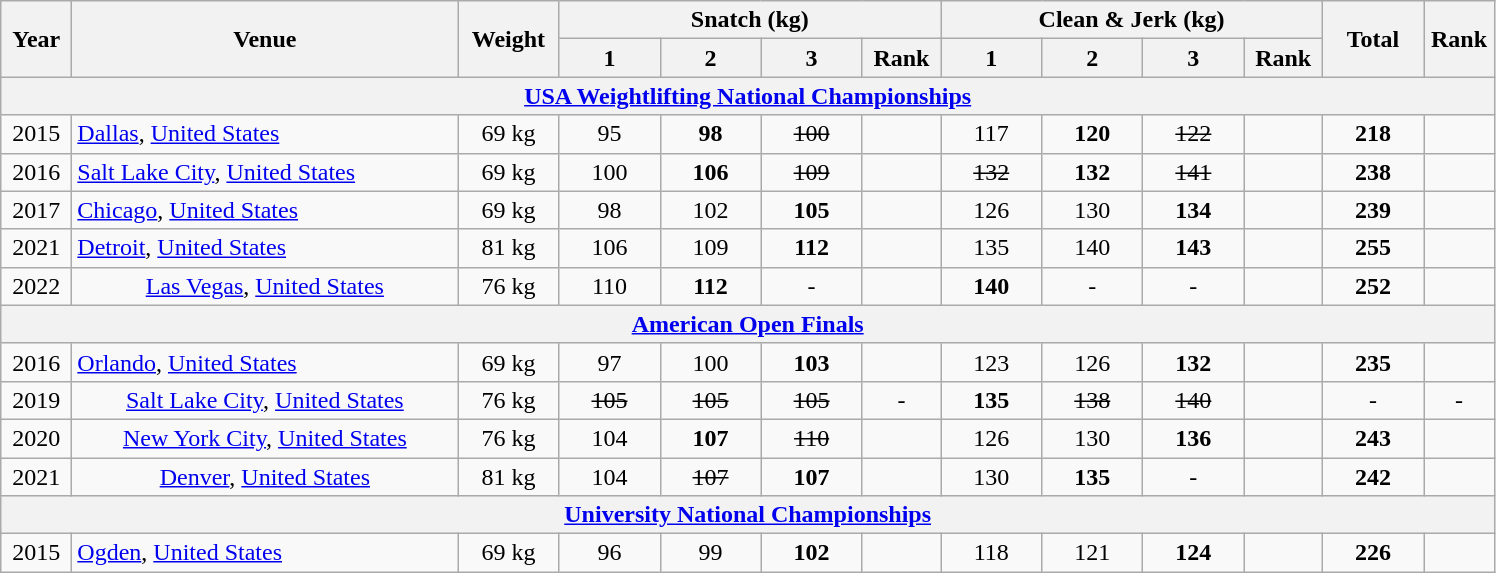<table class="wikitable" style="text-align:center;">
<tr>
<th rowspan=2 width=40>Year</th>
<th rowspan=2 width=250>Venue</th>
<th rowspan=2 width=60>Weight</th>
<th colspan=4>Snatch (kg)</th>
<th colspan=4>Clean & Jerk (kg)</th>
<th rowspan=2 width=60>Total</th>
<th rowspan=2 width=40>Rank</th>
</tr>
<tr>
<th width=60>1</th>
<th width=60>2</th>
<th width=60>3</th>
<th width=45>Rank</th>
<th width=60>1</th>
<th width=60>2</th>
<th width=60>3</th>
<th width=45>Rank</th>
</tr>
<tr>
<th colspan=13><a href='#'> USA Weightlifting National Championships</a></th>
</tr>
<tr>
<td>2015</td>
<td align="left"> <a href='#'>Dallas</a>, <a href='#'>United States</a></td>
<td>69 kg</td>
<td>95</td>
<td><strong>98</strong></td>
<td><s>100</s></td>
<td></td>
<td>117</td>
<td><strong>120</strong></td>
<td><s>122</s></td>
<td></td>
<td><strong>218</strong></td>
<td></td>
</tr>
<tr>
<td>2016</td>
<td align="left"> <a href='#'>Salt Lake City</a>, <a href='#'>United States</a></td>
<td>69 kg</td>
<td>100</td>
<td><strong>106</strong></td>
<td><s>109</s></td>
<td></td>
<td><s>132</s></td>
<td><strong>132</strong></td>
<td><s>141</s></td>
<td></td>
<td><strong>238</strong></td>
<td></td>
</tr>
<tr>
<td>2017</td>
<td align=left> <a href='#'>Chicago</a>, <a href='#'>United States</a></td>
<td>69 kg</td>
<td>98</td>
<td>102</td>
<td><strong>105</strong></td>
<td></td>
<td>126</td>
<td>130</td>
<td><strong>134</strong></td>
<td></td>
<td><strong>239</strong></td>
<td></td>
</tr>
<tr>
<td>2021</td>
<td align="left"> <a href='#'>Detroit</a>, <a href='#'>United States</a></td>
<td>81 kg</td>
<td>106</td>
<td>109</td>
<td><strong>112</strong></td>
<td></td>
<td>135</td>
<td>140</td>
<td><strong>143</strong></td>
<td></td>
<td><strong>255</strong></td>
<td></td>
</tr>
<tr>
<td>2022<br></td>
<td> <a href='#'>Las Vegas</a>, <a href='#'>United States</a></td>
<td>76 kg</td>
<td>110</td>
<td><strong>112</strong></td>
<td>-</td>
<td></td>
<td><strong>140</strong></td>
<td>-</td>
<td>-</td>
<td></td>
<td><strong>252</strong></td>
<td></td>
</tr>
<tr>
<th colspan="13"><a href='#'> American Open Finals</a></th>
</tr>
<tr>
<td>2016</td>
<td align="left"> <a href='#'>Orlando</a>, <a href='#'>United States</a></td>
<td>69 kg</td>
<td>97</td>
<td>100</td>
<td><strong>103</strong></td>
<td></td>
<td>123</td>
<td>126</td>
<td><strong>132</strong></td>
<td></td>
<td><strong>235</strong></td>
<td></td>
</tr>
<tr>
<td>2019</td>
<td> <a href='#'>Salt Lake City</a>, <a href='#'>United States</a></td>
<td>76 kg</td>
<td><s>105</s></td>
<td><s>105</s></td>
<td><s>105</s></td>
<td>-</td>
<td><strong>135</strong></td>
<td><s>138</s></td>
<td><s>140</s></td>
<td></td>
<td>-</td>
<td>-</td>
</tr>
<tr>
<td>2020</td>
<td> <a href='#'>New York City</a>, <a href='#'>United States</a></td>
<td>76 kg</td>
<td>104</td>
<td><strong>107</strong></td>
<td><s>110</s></td>
<td></td>
<td>126</td>
<td>130</td>
<td><strong>136</strong></td>
<td></td>
<td><strong>243</strong></td>
<td></td>
</tr>
<tr>
<td>2021</td>
<td> <a href='#'>Denver</a>, <a href='#'>United States</a></td>
<td>81 kg</td>
<td>104</td>
<td><s>107</s></td>
<td><strong>107</strong></td>
<td></td>
<td>130</td>
<td><strong>135</strong></td>
<td>-</td>
<td></td>
<td><strong>242</strong></td>
<td></td>
</tr>
<tr>
<th colspan=13><a href='#'>University National Championships</a></th>
</tr>
<tr>
<td>2015</td>
<td align=left> <a href='#'> Ogden</a>, <a href='#'>United States</a></td>
<td>69 kg</td>
<td>96</td>
<td>99</td>
<td><strong>102</strong></td>
<td></td>
<td>118</td>
<td>121</td>
<td><strong>124</strong></td>
<td></td>
<td><strong>226</strong></td>
<td></td>
</tr>
</table>
